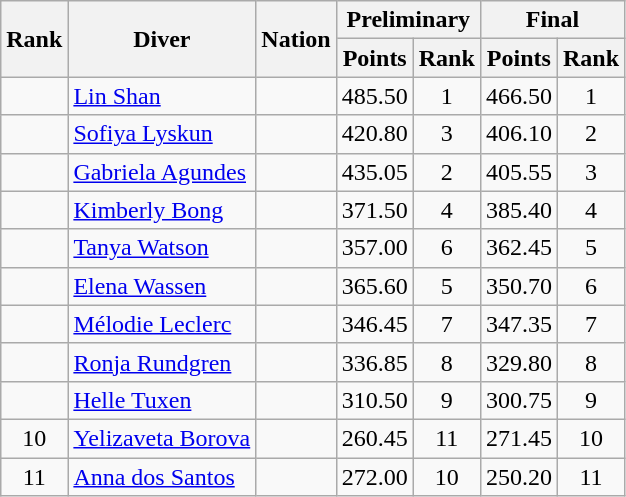<table class="wikitable sortable" style="text-align:center">
<tr>
<th rowspan=2>Rank</th>
<th rowspan=2>Diver</th>
<th rowspan=2>Nation</th>
<th colspan=2>Preliminary</th>
<th colspan=2>Final</th>
</tr>
<tr>
<th>Points</th>
<th>Rank</th>
<th>Points</th>
<th>Rank</th>
</tr>
<tr>
<td></td>
<td align=left><a href='#'>Lin Shan</a></td>
<td align=left></td>
<td>485.50</td>
<td>1</td>
<td>466.50</td>
<td>1</td>
</tr>
<tr>
<td></td>
<td align=left><a href='#'>Sofiya Lyskun</a></td>
<td align=left></td>
<td>420.80</td>
<td>3</td>
<td>406.10</td>
<td>2</td>
</tr>
<tr>
<td></td>
<td align=left><a href='#'>Gabriela Agundes</a></td>
<td align=left></td>
<td>435.05</td>
<td>2</td>
<td>405.55</td>
<td>3</td>
</tr>
<tr>
<td></td>
<td align=left><a href='#'>Kimberly Bong</a></td>
<td align=left></td>
<td>371.50</td>
<td>4</td>
<td>385.40</td>
<td>4</td>
</tr>
<tr>
<td></td>
<td align=left><a href='#'>Tanya Watson</a></td>
<td align=left></td>
<td>357.00</td>
<td>6</td>
<td>362.45</td>
<td>5</td>
</tr>
<tr>
<td></td>
<td align=left><a href='#'>Elena Wassen</a></td>
<td align=left></td>
<td>365.60</td>
<td>5</td>
<td>350.70</td>
<td>6</td>
</tr>
<tr>
<td></td>
<td align=left><a href='#'>Mélodie Leclerc</a></td>
<td align=left></td>
<td>346.45</td>
<td>7</td>
<td>347.35</td>
<td>7</td>
</tr>
<tr>
<td></td>
<td align=left><a href='#'>Ronja Rundgren</a></td>
<td align=left></td>
<td>336.85</td>
<td>8</td>
<td>329.80</td>
<td>8</td>
</tr>
<tr>
<td></td>
<td align=left><a href='#'>Helle Tuxen</a></td>
<td align=left></td>
<td>310.50</td>
<td>9</td>
<td>300.75</td>
<td>9</td>
</tr>
<tr>
<td>10</td>
<td align=left><a href='#'>Yelizaveta Borova</a></td>
<td align=left></td>
<td>260.45</td>
<td>11</td>
<td>271.45</td>
<td>10</td>
</tr>
<tr>
<td>11</td>
<td align=left><a href='#'>Anna dos Santos</a></td>
<td align=left></td>
<td>272.00</td>
<td>10</td>
<td>250.20</td>
<td>11</td>
</tr>
</table>
